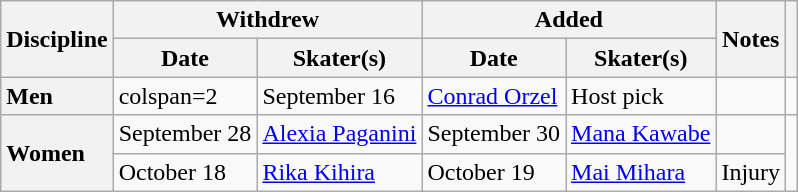<table class="wikitable unsortable">
<tr>
<th scope="col" rowspan=2>Discipline</th>
<th scope="col" colspan=2>Withdrew</th>
<th scope="col" colspan=2>Added</th>
<th scope="col" rowspan=2>Notes</th>
<th scope="col" rowspan=2></th>
</tr>
<tr>
<th>Date</th>
<th>Skater(s)</th>
<th>Date</th>
<th>Skater(s)</th>
</tr>
<tr>
<th scope="row" style="text-align:left">Men</th>
<td>colspan=2 </td>
<td>September 16</td>
<td> <a href='#'>Conrad Orzel</a></td>
<td>Host pick</td>
<td></td>
</tr>
<tr>
<th scope="row" style="text-align:left" rowspan=2>Women</th>
<td>September 28</td>
<td> <a href='#'>Alexia Paganini</a></td>
<td>September 30</td>
<td> <a href='#'>Mana Kawabe</a></td>
<td></td>
<td rowspan=2></td>
</tr>
<tr>
<td>October 18</td>
<td> <a href='#'>Rika Kihira</a></td>
<td>October 19</td>
<td> <a href='#'>Mai Mihara</a></td>
<td>Injury</td>
</tr>
</table>
